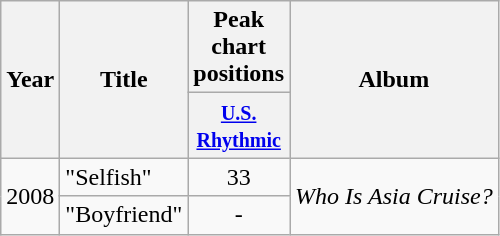<table class="wikitable">
<tr>
<th rowspan="2" style="text-align:center;">Year</th>
<th rowspan="2" style="text-align:center;">Title</th>
<th style="text-align:center;">Peak chart positions</th>
<th rowspan="2" style="text-align:center;">Album</th>
</tr>
<tr>
<th style="text-align:center; width:40px;"><small><a href='#'>U.S. Rhythmic</a></small></th>
</tr>
<tr>
<td style="text-align:center;" rowspan="2">2008</td>
<td align=left>"Selfish"</td>
<td align=center>33</td>
<td style="text-align:left;" rowspan="2"><em>Who Is Asia Cruise?</em></td>
</tr>
<tr>
<td align=left>"Boyfriend"</td>
<td align=center>-</td>
</tr>
</table>
